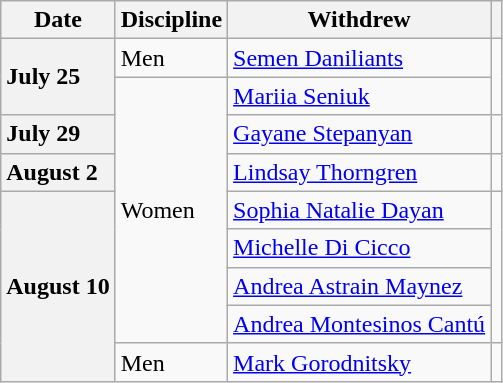<table class="wikitable unsortable">
<tr>
<th scope="col">Date</th>
<th scope="col">Discipline</th>
<th scope="col">Withdrew</th>
<th scope="col"></th>
</tr>
<tr>
<th rowspan="2" scope="row" style="text-align:left">July 25</th>
<td>Men</td>
<td> <a href='#'>Semen Daniliants</a></td>
<td rowspan="2"></td>
</tr>
<tr>
<td rowspan="7">Women</td>
<td> <a href='#'>Mariia Seniuk</a></td>
</tr>
<tr>
<th scope="row" style="text-align:left">July 29</th>
<td> <a href='#'>Gayane Stepanyan</a></td>
<td></td>
</tr>
<tr>
<th scope="row" style="text-align:left">August 2</th>
<td> <a href='#'>Lindsay Thorngren</a></td>
<td></td>
</tr>
<tr>
<th scope="row" style="text-align:left" rowspan="5">August 10</th>
<td> <a href='#'>Sophia Natalie Dayan</a></td>
<td rowspan="4"></td>
</tr>
<tr>
<td> <a href='#'>Michelle Di Cicco</a></td>
</tr>
<tr>
<td> <a href='#'>Andrea Astrain Maynez</a></td>
</tr>
<tr>
<td> <a href='#'>Andrea Montesinos Cantú</a></td>
</tr>
<tr>
<td>Men</td>
<td> <a href='#'>Mark Gorodnitsky</a></td>
<td></td>
</tr>
</table>
